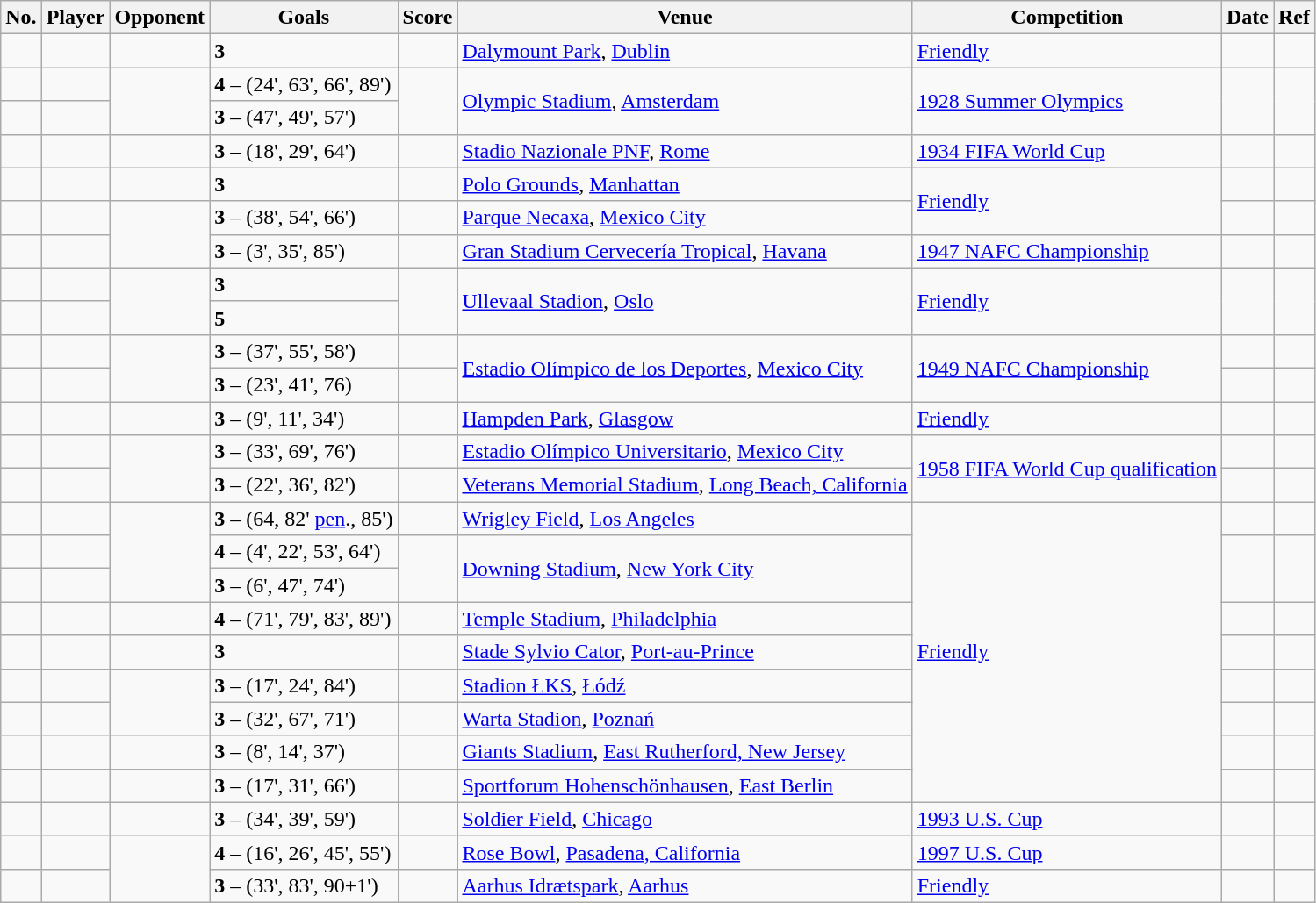<table class="wikitable sortable">
<tr>
<th>No.</th>
<th>Player</th>
<th>Opponent</th>
<th>Goals</th>
<th>Score</th>
<th>Venue</th>
<th>Competition</th>
<th>Date</th>
<th>Ref</th>
</tr>
<tr>
<td></td>
<td></td>
<td></td>
<td><strong>3</strong></td>
<td></td>
<td><a href='#'>Dalymount Park</a>, <a href='#'>Dublin</a></td>
<td><a href='#'>Friendly</a></td>
<td></td>
<td></td>
</tr>
<tr>
<td></td>
<td></td>
<td rowspan="2"></td>
<td><strong>4</strong> – (24', 63', 66', 89')</td>
<td rowspan="2"></td>
<td rowspan="2"><a href='#'>Olympic Stadium</a>, <a href='#'>Amsterdam</a></td>
<td rowspan="2"><a href='#'>1928 Summer Olympics</a></td>
<td rowspan="2"></td>
<td rowspan="2"></td>
</tr>
<tr>
<td></td>
<td></td>
<td><strong>3</strong> – (47', 49', 57')</td>
</tr>
<tr>
<td></td>
<td></td>
<td></td>
<td><strong>3</strong> – (18', 29', 64')</td>
<td></td>
<td><a href='#'>Stadio Nazionale PNF</a>, <a href='#'>Rome</a></td>
<td><a href='#'>1934 FIFA World Cup</a></td>
<td></td>
<td></td>
</tr>
<tr>
<td></td>
<td></td>
<td></td>
<td><strong>3</strong></td>
<td></td>
<td><a href='#'>Polo Grounds</a>, <a href='#'>Manhattan</a></td>
<td rowspan="2"><a href='#'>Friendly</a></td>
<td></td>
<td></td>
</tr>
<tr>
<td></td>
<td></td>
<td rowspan="2"></td>
<td><strong>3</strong> – (38', 54', 66')</td>
<td></td>
<td><a href='#'>Parque Necaxa</a>, <a href='#'>Mexico City</a></td>
<td></td>
<td></td>
</tr>
<tr>
<td></td>
<td></td>
<td><strong>3</strong> – (3', 35', 85')</td>
<td></td>
<td><a href='#'>Gran Stadium Cervecería Tropical</a>, <a href='#'>Havana</a></td>
<td><a href='#'>1947 NAFC Championship</a></td>
<td></td>
<td></td>
</tr>
<tr>
<td></td>
<td></td>
<td rowspan="2"></td>
<td><strong>3</strong></td>
<td rowspan="2"></td>
<td rowspan="2"><a href='#'>Ullevaal Stadion</a>, <a href='#'>Oslo</a></td>
<td rowspan="2"><a href='#'>Friendly</a></td>
<td rowspan="2"></td>
<td rowspan="2"></td>
</tr>
<tr>
<td></td>
<td></td>
<td><strong>5</strong></td>
</tr>
<tr>
<td></td>
<td></td>
<td rowspan="2"></td>
<td><strong>3</strong> – (37', 55', 58')</td>
<td></td>
<td rowspan="2"><a href='#'>Estadio Olímpico de los Deportes</a>, <a href='#'>Mexico City</a></td>
<td rowspan="2"><a href='#'>1949 NAFC Championship</a></td>
<td></td>
<td></td>
</tr>
<tr>
<td></td>
<td></td>
<td><strong>3</strong> – (23', 41', 76)</td>
<td></td>
<td></td>
<td></td>
</tr>
<tr>
<td></td>
<td></td>
<td></td>
<td><strong>3</strong> – (9', 11', 34')</td>
<td></td>
<td><a href='#'>Hampden Park</a>, <a href='#'>Glasgow</a></td>
<td><a href='#'>Friendly</a></td>
<td></td>
<td></td>
</tr>
<tr>
<td></td>
<td></td>
<td rowspan="2"></td>
<td><strong>3</strong> – (33', 69', 76')</td>
<td></td>
<td><a href='#'>Estadio Olímpico Universitario</a>, <a href='#'>Mexico City</a></td>
<td rowspan="2"><a href='#'>1958 FIFA World Cup qualification</a></td>
<td></td>
<td></td>
</tr>
<tr>
<td></td>
<td></td>
<td><strong>3</strong> – (22', 36', 82')</td>
<td></td>
<td><a href='#'>Veterans Memorial Stadium</a>, <a href='#'>Long Beach, California</a></td>
<td></td>
<td></td>
</tr>
<tr>
<td></td>
<td></td>
<td rowspan=3></td>
<td><strong>3</strong> – (64, 82' <a href='#'>pen</a>., 85')</td>
<td></td>
<td><a href='#'>Wrigley Field</a>, <a href='#'>Los Angeles</a></td>
<td rowspan=9><a href='#'>Friendly</a></td>
<td></td>
<td></td>
</tr>
<tr>
<td></td>
<td></td>
<td><strong>4</strong> – (4', 22', 53', 64')</td>
<td rowspan=2></td>
<td rowspan=2><a href='#'>Downing Stadium</a>, <a href='#'>New York City</a></td>
<td rowspan=2></td>
<td rowspan=2></td>
</tr>
<tr>
<td></td>
<td></td>
<td><strong>3</strong> – (6', 47', 74')</td>
</tr>
<tr>
<td></td>
<td></td>
<td></td>
<td><strong>4</strong> – (71', 79', 83', 89')</td>
<td></td>
<td><a href='#'>Temple Stadium</a>, <a href='#'>Philadelphia</a></td>
<td></td>
<td></td>
</tr>
<tr>
<td></td>
<td></td>
<td></td>
<td><strong>3</strong></td>
<td></td>
<td><a href='#'>Stade Sylvio Cator</a>, <a href='#'>Port-au-Prince</a></td>
<td></td>
<td></td>
</tr>
<tr>
<td></td>
<td></td>
<td rowspan=2></td>
<td><strong>3</strong> – (17', 24', 84')</td>
<td></td>
<td><a href='#'>Stadion ŁKS</a>, <a href='#'>Łódź</a></td>
<td></td>
<td></td>
</tr>
<tr>
<td></td>
<td></td>
<td><strong>3</strong> – (32', 67', 71')</td>
<td></td>
<td><a href='#'>Warta Stadion</a>, <a href='#'>Poznań</a></td>
<td></td>
<td></td>
</tr>
<tr>
<td></td>
<td></td>
<td></td>
<td><strong>3</strong> – (8', 14', 37')</td>
<td></td>
<td><a href='#'>Giants Stadium</a>, <a href='#'>East Rutherford, New Jersey</a></td>
<td></td>
<td></td>
</tr>
<tr>
<td></td>
<td></td>
<td></td>
<td><strong>3</strong> – (17', 31', 66')</td>
<td></td>
<td><a href='#'>Sportforum Hohenschönhausen</a>, <a href='#'>East Berlin</a></td>
<td></td>
<td></td>
</tr>
<tr>
<td></td>
<td></td>
<td></td>
<td><strong>3</strong> – (34', 39', 59')</td>
<td></td>
<td><a href='#'>Soldier Field</a>, <a href='#'>Chicago</a></td>
<td><a href='#'>1993 U.S. Cup</a></td>
<td></td>
<td></td>
</tr>
<tr>
<td></td>
<td></td>
<td rowspan=2></td>
<td><strong>4</strong> – (16', 26', 45', 55')</td>
<td></td>
<td><a href='#'>Rose Bowl</a>, <a href='#'>Pasadena, California</a></td>
<td><a href='#'>1997 U.S. Cup</a></td>
<td></td>
<td></td>
</tr>
<tr>
<td></td>
<td></td>
<td><strong>3</strong> – (33', 83', 90+1')</td>
<td></td>
<td><a href='#'>Aarhus Idrætspark</a>, <a href='#'>Aarhus</a></td>
<td><a href='#'>Friendly</a></td>
<td></td>
<td></td>
</tr>
</table>
